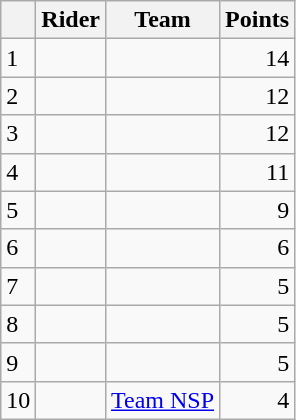<table class="wikitable">
<tr>
<th></th>
<th>Rider</th>
<th>Team</th>
<th>Points</th>
</tr>
<tr>
<td>1</td>
<td> </td>
<td></td>
<td align=right>14</td>
</tr>
<tr>
<td>2</td>
<td></td>
<td></td>
<td align=right>12</td>
</tr>
<tr>
<td>3</td>
<td></td>
<td></td>
<td align=right>12</td>
</tr>
<tr>
<td>4</td>
<td></td>
<td></td>
<td align=right>11</td>
</tr>
<tr>
<td>5</td>
<td></td>
<td></td>
<td align=right>9</td>
</tr>
<tr>
<td>6</td>
<td></td>
<td></td>
<td style="text-align:right;">6</td>
</tr>
<tr>
<td>7</td>
<td></td>
<td></td>
<td align=right>5</td>
</tr>
<tr>
<td>8</td>
<td></td>
<td></td>
<td align=right>5</td>
</tr>
<tr>
<td>9</td>
<td></td>
<td></td>
<td align=right>5</td>
</tr>
<tr>
<td>10</td>
<td></td>
<td><a href='#'>Team NSP</a></td>
<td style="text-align:right;">4</td>
</tr>
</table>
